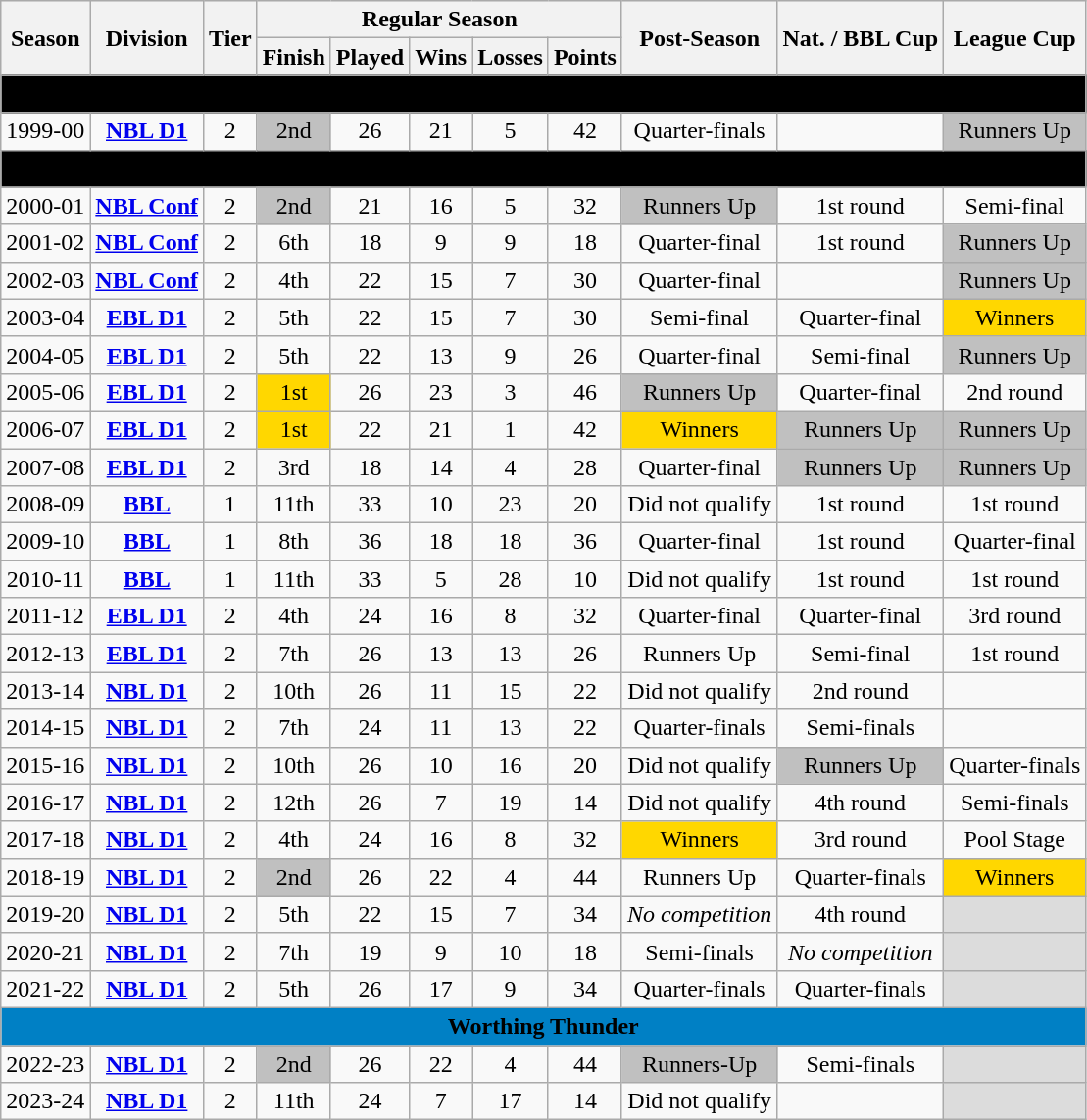<table class="wikitable" style="font-size:100%;">
<tr bgcolor="#efefef">
<th rowspan="2">Season</th>
<th rowspan="2">Division</th>
<th rowspan="2">Tier</th>
<th colspan="5">Regular Season</th>
<th rowspan="2">Post-Season</th>
<th rowspan="2">Nat. / BBL Cup</th>
<th rowspan="2">League Cup</th>
</tr>
<tr>
<th>Finish</th>
<th>Played</th>
<th>Wins</th>
<th>Losses</th>
<th>Points</th>
</tr>
<tr>
<td colspan="13" align=center bgcolor="black"><span><strong>Worthing Rebels</strong></span></td>
</tr>
<tr>
<td style="text-align:center;">1999-00</td>
<td style="text-align:center;"><strong><a href='#'>NBL D1</a></strong></td>
<td style="text-align:center;">2</td>
<td style="text-align:center;"bgcolor=silver>2nd</td>
<td style="text-align:center;">26</td>
<td style="text-align:center;">21</td>
<td style="text-align:center;">5</td>
<td style="text-align:center;">42</td>
<td style="text-align:center;">Quarter-finals</td>
<td style="text-align:center;"></td>
<td style="text-align:center;"bgcolor=silver>Runners Up</td>
</tr>
<tr>
<td colspan="13" align=center bgcolor="black"><span><strong>Worthing Thunder</strong></span></td>
</tr>
<tr>
<td style="text-align:center;">2000-01</td>
<td style="text-align:center;"><strong><a href='#'>NBL Conf</a></strong></td>
<td style="text-align:center;">2</td>
<td style="text-align:center;"bgcolor=silver>2nd</td>
<td style="text-align:center;">21</td>
<td style="text-align:center;">16</td>
<td style="text-align:center;">5</td>
<td style="text-align:center;">32</td>
<td style="text-align:center;"bgcolor=silver>Runners Up</td>
<td style="text-align:center;">1st round</td>
<td style="text-align:center;">Semi-final</td>
</tr>
<tr>
<td style="text-align:center;">2001-02</td>
<td style="text-align:center;"><strong><a href='#'>NBL Conf</a></strong></td>
<td style="text-align:center;">2</td>
<td style="text-align:center;">6th</td>
<td style="text-align:center;">18</td>
<td style="text-align:center;">9</td>
<td style="text-align:center;">9</td>
<td style="text-align:center;">18</td>
<td style="text-align:center;">Quarter-final</td>
<td style="text-align:center;">1st round</td>
<td style="text-align:center;"bgcolor=silver>Runners Up</td>
</tr>
<tr>
<td style="text-align:center;">2002-03</td>
<td style="text-align:center;"><strong><a href='#'>NBL Conf</a></strong></td>
<td style="text-align:center;">2</td>
<td style="text-align:center;">4th</td>
<td style="text-align:center;">22</td>
<td style="text-align:center;">15</td>
<td style="text-align:center;">7</td>
<td style="text-align:center;">30</td>
<td style="text-align:center;">Quarter-final</td>
<td style="text-align:center;"></td>
<td style="text-align:center;"bgcolor=silver>Runners Up</td>
</tr>
<tr>
<td style="text-align:center;">2003-04</td>
<td style="text-align:center;"><strong><a href='#'>EBL D1</a></strong></td>
<td style="text-align:center;">2</td>
<td style="text-align:center;">5th</td>
<td style="text-align:center;">22</td>
<td style="text-align:center;">15</td>
<td style="text-align:center;">7</td>
<td style="text-align:center;">30</td>
<td style="text-align:center;">Semi-final</td>
<td style="text-align:center;">Quarter-final</td>
<td style="text-align:center;"bgcolor=gold>Winners</td>
</tr>
<tr>
<td style="text-align:center;">2004-05</td>
<td style="text-align:center;"><strong><a href='#'>EBL D1</a></strong></td>
<td style="text-align:center;">2</td>
<td style="text-align:center;">5th</td>
<td style="text-align:center;">22</td>
<td style="text-align:center;">13</td>
<td style="text-align:center;">9</td>
<td style="text-align:center;">26</td>
<td style="text-align:center;">Quarter-final</td>
<td style="text-align:center;">Semi-final</td>
<td style="text-align:center;"bgcolor=silver>Runners Up</td>
</tr>
<tr>
<td style="text-align:center;">2005-06</td>
<td style="text-align:center;"><strong><a href='#'>EBL D1</a></strong></td>
<td style="text-align:center;">2</td>
<td style="text-align:center;"bgcolor=gold>1st</td>
<td style="text-align:center;">26</td>
<td style="text-align:center;">23</td>
<td style="text-align:center;">3</td>
<td style="text-align:center;">46</td>
<td style="text-align:center;"bgcolor=silver>Runners Up</td>
<td style="text-align:center;">Quarter-final</td>
<td style="text-align:center;">2nd round</td>
</tr>
<tr>
<td style="text-align:center;">2006-07</td>
<td style="text-align:center;"><strong><a href='#'>EBL D1</a></strong></td>
<td style="text-align:center;">2</td>
<td style="text-align:center;"bgcolor=gold>1st</td>
<td style="text-align:center;">22</td>
<td style="text-align:center;">21</td>
<td style="text-align:center;">1</td>
<td style="text-align:center;">42</td>
<td style="text-align:center;"bgcolor=gold>Winners</td>
<td style="text-align:center;"bgcolor=silver>Runners Up</td>
<td style="text-align:center;"bgcolor=silver>Runners Up</td>
</tr>
<tr>
<td style="text-align:center;">2007-08</td>
<td style="text-align:center;"><strong><a href='#'>EBL D1</a></strong></td>
<td style="text-align:center;">2</td>
<td style="text-align:center;">3rd</td>
<td style="text-align:center;">18</td>
<td style="text-align:center;">14</td>
<td style="text-align:center;">4</td>
<td style="text-align:center;">28</td>
<td style="text-align:center;">Quarter-final</td>
<td style="text-align:center;"bgcolor=silver>Runners Up</td>
<td style="text-align:center;"bgcolor=silver>Runners Up</td>
</tr>
<tr>
<td style="text-align:center;">2008-09</td>
<td style="text-align:center;"><strong><a href='#'>BBL</a></strong></td>
<td style="text-align:center;">1</td>
<td style="text-align:center;">11th</td>
<td style="text-align:center;">33</td>
<td style="text-align:center;">10</td>
<td style="text-align:center;">23</td>
<td style="text-align:center;">20</td>
<td style="text-align:center;">Did not qualify</td>
<td style="text-align:center;">1st round</td>
<td style="text-align:center;">1st round</td>
</tr>
<tr>
<td style="text-align:center;">2009-10</td>
<td style="text-align:center;"><strong><a href='#'>BBL</a></strong></td>
<td style="text-align:center;">1</td>
<td style="text-align:center;">8th</td>
<td style="text-align:center;">36</td>
<td style="text-align:center;">18</td>
<td style="text-align:center;">18</td>
<td style="text-align:center;">36</td>
<td style="text-align:center;">Quarter-final</td>
<td style="text-align:center;">1st round</td>
<td style="text-align:center;">Quarter-final</td>
</tr>
<tr>
<td style="text-align:center;">2010-11</td>
<td style="text-align:center;"><strong><a href='#'>BBL</a></strong></td>
<td style="text-align:center;">1</td>
<td style="text-align:center;">11th</td>
<td style="text-align:center;">33</td>
<td style="text-align:center;">5</td>
<td style="text-align:center;">28</td>
<td style="text-align:center;">10</td>
<td style="text-align:center;">Did not qualify</td>
<td style="text-align:center;">1st round</td>
<td style="text-align:center;">1st round</td>
</tr>
<tr>
<td style="text-align:center;">2011-12</td>
<td style="text-align:center;"><strong><a href='#'>EBL D1</a></strong></td>
<td style="text-align:center;">2</td>
<td style="text-align:center;">4th</td>
<td style="text-align:center;">24</td>
<td style="text-align:center;">16</td>
<td style="text-align:center;">8</td>
<td style="text-align:center;">32</td>
<td style="text-align:center;">Quarter-final</td>
<td style="text-align:center;">Quarter-final</td>
<td style="text-align:center;">3rd round</td>
</tr>
<tr>
<td style="text-align:center;">2012-13</td>
<td style="text-align:center;"><strong><a href='#'>EBL D1</a></strong></td>
<td style="text-align:center;">2</td>
<td style="text-align:center;">7th</td>
<td style="text-align:center;">26</td>
<td style="text-align:center;">13</td>
<td style="text-align:center;">13</td>
<td style="text-align:center;">26</td>
<td style="text-align:center;">Runners Up</td>
<td style="text-align:center;">Semi-final</td>
<td style="text-align:center;">1st round</td>
</tr>
<tr>
<td style="text-align:center;">2013-14</td>
<td style="text-align:center;"><strong><a href='#'>NBL D1</a></strong></td>
<td style="text-align:center;">2</td>
<td style="text-align:center;">10th</td>
<td style="text-align:center;">26</td>
<td style="text-align:center;">11</td>
<td style="text-align:center;">15</td>
<td style="text-align:center;">22</td>
<td style="text-align:center;">Did not qualify</td>
<td style="text-align:center;">2nd round</td>
<td style="text-align:center;"></td>
</tr>
<tr>
<td style="text-align:center;">2014-15</td>
<td style="text-align:center;"><strong><a href='#'>NBL D1</a></strong></td>
<td style="text-align:center;">2</td>
<td style="text-align:center;">7th</td>
<td style="text-align:center;">24</td>
<td style="text-align:center;">11</td>
<td style="text-align:center;">13</td>
<td style="text-align:center;">22</td>
<td style="text-align:center;">Quarter-finals</td>
<td style="text-align:center;">Semi-finals</td>
<td style="text-align:center;"></td>
</tr>
<tr>
<td style="text-align:center;">2015-16</td>
<td style="text-align:center;"><strong><a href='#'>NBL D1</a></strong></td>
<td style="text-align:center;">2</td>
<td style="text-align:center;">10th</td>
<td style="text-align:center;">26</td>
<td style="text-align:center;">10</td>
<td style="text-align:center;">16</td>
<td style="text-align:center;">20</td>
<td style="text-align:center;">Did not qualify</td>
<td style="text-align:center;"bgcolor=silver>Runners Up</td>
<td style="text-align:center;">Quarter-finals</td>
</tr>
<tr>
<td style="text-align:center;">2016-17</td>
<td style="text-align:center;"><strong><a href='#'>NBL D1</a></strong></td>
<td style="text-align:center;">2</td>
<td style="text-align:center;">12th</td>
<td style="text-align:center;">26</td>
<td style="text-align:center;">7</td>
<td style="text-align:center;">19</td>
<td style="text-align:center;">14</td>
<td style="text-align:center;">Did not qualify</td>
<td style="text-align:center;">4th round</td>
<td style="text-align:center;">Semi-finals</td>
</tr>
<tr>
<td style="text-align:center;">2017-18</td>
<td style="text-align:center;"><strong><a href='#'>NBL D1</a></strong></td>
<td style="text-align:center;">2</td>
<td style="text-align:center;">4th</td>
<td style="text-align:center;">24</td>
<td style="text-align:center;">16</td>
<td style="text-align:center;">8</td>
<td style="text-align:center;">32</td>
<td style="text-align:center;"bgcolor=gold>Winners</td>
<td style="text-align:center;">3rd round</td>
<td style="text-align:center;">Pool Stage</td>
</tr>
<tr>
<td style="text-align:center;">2018-19</td>
<td style="text-align:center;"><strong><a href='#'>NBL D1</a></strong></td>
<td style="text-align:center;">2</td>
<td style="text-align:center;"bgcolor=silver>2nd</td>
<td style="text-align:center;">26</td>
<td style="text-align:center;">22</td>
<td style="text-align:center;">4</td>
<td style="text-align:center;">44</td>
<td style="text-align:center;">Runners Up</td>
<td style="text-align:center;">Quarter-finals</td>
<td style="text-align:center;"bgcolor=gold>Winners</td>
</tr>
<tr>
<td style="text-align:center;">2019-20</td>
<td style="text-align:center;"><strong><a href='#'>NBL D1</a></strong></td>
<td style="text-align:center;">2</td>
<td style="text-align:center;">5th</td>
<td style="text-align:center;">22</td>
<td style="text-align:center;">15</td>
<td style="text-align:center;">7</td>
<td style="text-align:center;">34</td>
<td style="text-align:center;"><em>No competition</em></td>
<td style="text-align:center;">4th round</td>
<td style="text-align:center;"bgcolor=#DCDCDC></td>
</tr>
<tr>
<td style="text-align:center;">2020-21</td>
<td style="text-align:center;"><strong><a href='#'>NBL D1</a></strong></td>
<td style="text-align:center;">2</td>
<td style="text-align:center;">7th</td>
<td style="text-align:center;">19</td>
<td style="text-align:center;">9</td>
<td style="text-align:center;">10</td>
<td style="text-align:center;">18</td>
<td style="text-align:center;">Semi-finals</td>
<td style="text-align:center;"><em>No competition</em></td>
<td style="text-align:center;"bgcolor=#DCDCDC></td>
</tr>
<tr>
<td style="text-align:center;">2021-22</td>
<td style="text-align:center;"><strong><a href='#'>NBL D1</a></strong></td>
<td style="text-align:center;">2</td>
<td style="text-align:center;">5th</td>
<td style="text-align:center;">26</td>
<td style="text-align:center;">17</td>
<td style="text-align:center;">9</td>
<td style="text-align:center;">34</td>
<td style="text-align:center;">Quarter-finals</td>
<td style="text-align:center;">Quarter-finals</td>
<td style="text-align:center;"bgcolor=#DCDCDC></td>
</tr>
<tr>
<td colspan="13" align=center bgcolor="#0080C5"><span><strong>Worthing Thunder</strong></span></td>
</tr>
<tr>
<td style="text-align:center;">2022-23</td>
<td style="text-align:center;"><strong><a href='#'>NBL D1</a></strong></td>
<td style="text-align:center;">2</td>
<td style="text-align:center;"bgcolor=silver>2nd</td>
<td style="text-align:center;">26</td>
<td style="text-align:center;">22</td>
<td style="text-align:center;">4</td>
<td style="text-align:center;">44</td>
<td style="text-align:center;"bgcolor=silver>Runners-Up</td>
<td style="text-align:center;">Semi-finals</td>
<td style="text-align:center;"bgcolor=#DcDcDc></td>
</tr>
<tr>
<td style="text-align:center;">2023-24</td>
<td style="text-align:center;"><strong><a href='#'>NBL D1</a></strong></td>
<td style="text-align:center;">2</td>
<td style="text-align:center;">11th</td>
<td style="text-align:center;">24</td>
<td style="text-align:center;">7</td>
<td style="text-align:center;">17</td>
<td style="text-align:center;">14</td>
<td style="text-align:center;">Did not qualify</td>
<td style="text-align:center;"></td>
<td style="text-align:center;"bgcolor=#DcDcDc></td>
</tr>
</table>
